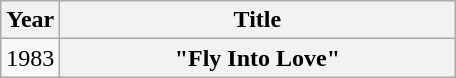<table class="wikitable plainrowheaders">
<tr>
<th scope="col">Year</th>
<th scope="col" style="width:16em;">Title</th>
</tr>
<tr>
<td>1983</td>
<th scope="row">"Fly Into Love"</th>
</tr>
</table>
